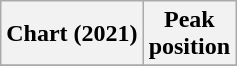<table class="wikitable plainrowheaders" style="text-align:center">
<tr>
<th scope="col">Chart (2021)</th>
<th scope="col">Peak<br>position</th>
</tr>
<tr>
</tr>
</table>
